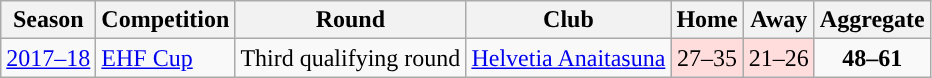<table class="wikitable" style="text-align: left">
<tr>
<th>Season</th>
<th>Competition</th>
<th>Round</th>
<th>Club</th>
<th>Home</th>
<th>Away</th>
<th>Aggregate</th>
</tr>
<tr>
<td rowspan=1><a href='#'>2017–18</a></td>
<td rowspan=1><a href='#'>EHF Cup</a></td>
<td>Third qualifying round</td>
<td> <a href='#'>Helvetia Anaitasuna</a></td>
<td style="text-align:center; background:#fdd;">27–35</td>
<td style="text-align:center; background:#fdd;">21–26</td>
<td style="text-align:center;"><strong>48–61</strong></td>
</tr>
</table>
